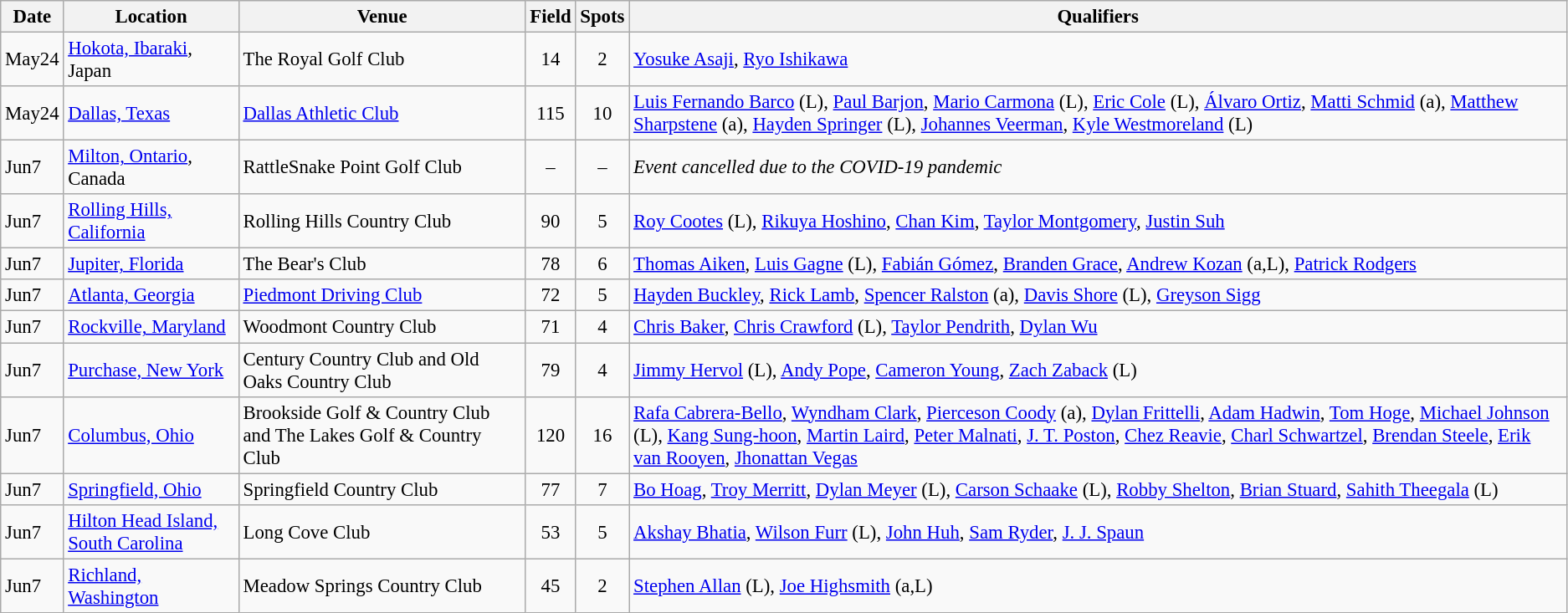<table class=wikitable style=font-size:95%>
<tr>
<th>Date</th>
<th>Location</th>
<th>Venue</th>
<th align=center>Field</th>
<th align=center>Spots</th>
<th>Qualifiers</th>
</tr>
<tr>
<td>May24</td>
<td><a href='#'>Hokota, Ibaraki</a>, Japan</td>
<td>The Royal Golf Club</td>
<td align=center>14</td>
<td align=center>2</td>
<td><a href='#'>Yosuke Asaji</a>, <a href='#'>Ryo Ishikawa</a></td>
</tr>
<tr>
<td>May24</td>
<td><a href='#'>Dallas, Texas</a></td>
<td><a href='#'>Dallas Athletic Club</a></td>
<td align=center>115</td>
<td align=center>10</td>
<td><a href='#'>Luis Fernando Barco</a> (L), <a href='#'>Paul Barjon</a>, <a href='#'>Mario Carmona</a> (L), <a href='#'>Eric Cole</a> (L), <a href='#'>Álvaro Ortiz</a>, <a href='#'>Matti Schmid</a> (a), <a href='#'>Matthew Sharpstene</a> (a), <a href='#'>Hayden Springer</a> (L), <a href='#'>Johannes Veerman</a>, <a href='#'>Kyle Westmoreland</a> (L)</td>
</tr>
<tr>
<td>Jun7</td>
<td><a href='#'>Milton, Ontario</a>, Canada</td>
<td>RattleSnake Point Golf Club</td>
<td align=center>–</td>
<td align=center>–</td>
<td><em>Event cancelled due to the COVID-19 pandemic</em></td>
</tr>
<tr>
<td>Jun7</td>
<td><a href='#'>Rolling Hills, California</a></td>
<td>Rolling Hills Country Club</td>
<td align=center>90</td>
<td align=center>5</td>
<td><a href='#'>Roy Cootes</a> (L), <a href='#'>Rikuya Hoshino</a>, <a href='#'>Chan Kim</a>, <a href='#'>Taylor Montgomery</a>, <a href='#'>Justin Suh</a></td>
</tr>
<tr>
<td>Jun7</td>
<td><a href='#'>Jupiter, Florida</a></td>
<td>The Bear's Club</td>
<td align=center>78</td>
<td align=center>6</td>
<td><a href='#'>Thomas Aiken</a>, <a href='#'>Luis Gagne</a> (L), <a href='#'>Fabián Gómez</a>, <a href='#'>Branden Grace</a>, <a href='#'>Andrew Kozan</a> (a,L), <a href='#'>Patrick Rodgers</a></td>
</tr>
<tr>
<td>Jun7</td>
<td><a href='#'>Atlanta, Georgia</a></td>
<td><a href='#'>Piedmont Driving Club</a></td>
<td align=center>72</td>
<td align=center>5</td>
<td><a href='#'>Hayden Buckley</a>, <a href='#'>Rick Lamb</a>, <a href='#'>Spencer Ralston</a> (a), <a href='#'>Davis Shore</a> (L), <a href='#'>Greyson Sigg</a></td>
</tr>
<tr>
<td>Jun7</td>
<td><a href='#'>Rockville, Maryland</a></td>
<td>Woodmont Country Club</td>
<td align=center>71</td>
<td align=center>4</td>
<td><a href='#'>Chris Baker</a>, <a href='#'>Chris Crawford</a> (L), <a href='#'>Taylor Pendrith</a>, <a href='#'>Dylan Wu</a></td>
</tr>
<tr>
<td>Jun7</td>
<td><a href='#'>Purchase, New York</a></td>
<td>Century Country Club and Old Oaks Country Club</td>
<td align=center>79</td>
<td align=center>4</td>
<td><a href='#'>Jimmy Hervol</a> (L), <a href='#'>Andy Pope</a>, <a href='#'>Cameron Young</a>, <a href='#'>Zach Zaback</a> (L)</td>
</tr>
<tr>
<td>Jun7</td>
<td><a href='#'>Columbus, Ohio</a></td>
<td>Brookside Golf & Country Club and The Lakes Golf & Country Club</td>
<td align=center>120</td>
<td align=center>16</td>
<td><a href='#'>Rafa Cabrera-Bello</a>, <a href='#'>Wyndham Clark</a>, <a href='#'>Pierceson Coody</a> (a), <a href='#'>Dylan Frittelli</a>, <a href='#'>Adam Hadwin</a>, <a href='#'>Tom Hoge</a>, <a href='#'>Michael Johnson</a> (L), <a href='#'>Kang Sung-hoon</a>, <a href='#'>Martin Laird</a>, <a href='#'>Peter Malnati</a>, <a href='#'>J. T. Poston</a>, <a href='#'>Chez Reavie</a>, <a href='#'>Charl Schwartzel</a>, <a href='#'>Brendan Steele</a>, <a href='#'>Erik van Rooyen</a>, <a href='#'>Jhonattan Vegas</a></td>
</tr>
<tr>
<td>Jun7</td>
<td><a href='#'>Springfield, Ohio</a></td>
<td>Springfield Country Club</td>
<td align=center>77</td>
<td align=center>7</td>
<td><a href='#'>Bo Hoag</a>, <a href='#'>Troy Merritt</a>, <a href='#'>Dylan Meyer</a> (L), <a href='#'>Carson Schaake</a> (L), <a href='#'>Robby Shelton</a>, <a href='#'>Brian Stuard</a>, <a href='#'>Sahith Theegala</a> (L)</td>
</tr>
<tr>
<td>Jun7</td>
<td><a href='#'>Hilton Head Island, South Carolina</a></td>
<td>Long Cove Club</td>
<td align=center>53</td>
<td align=center>5</td>
<td><a href='#'>Akshay Bhatia</a>, <a href='#'>Wilson Furr</a> (L), <a href='#'>John Huh</a>, <a href='#'>Sam Ryder</a>, <a href='#'>J. J. Spaun</a></td>
</tr>
<tr>
<td>Jun7</td>
<td><a href='#'>Richland, Washington</a></td>
<td>Meadow Springs Country Club</td>
<td align=center>45</td>
<td align=center>2</td>
<td><a href='#'>Stephen Allan</a> (L), <a href='#'>Joe Highsmith</a> (a,L)</td>
</tr>
</table>
